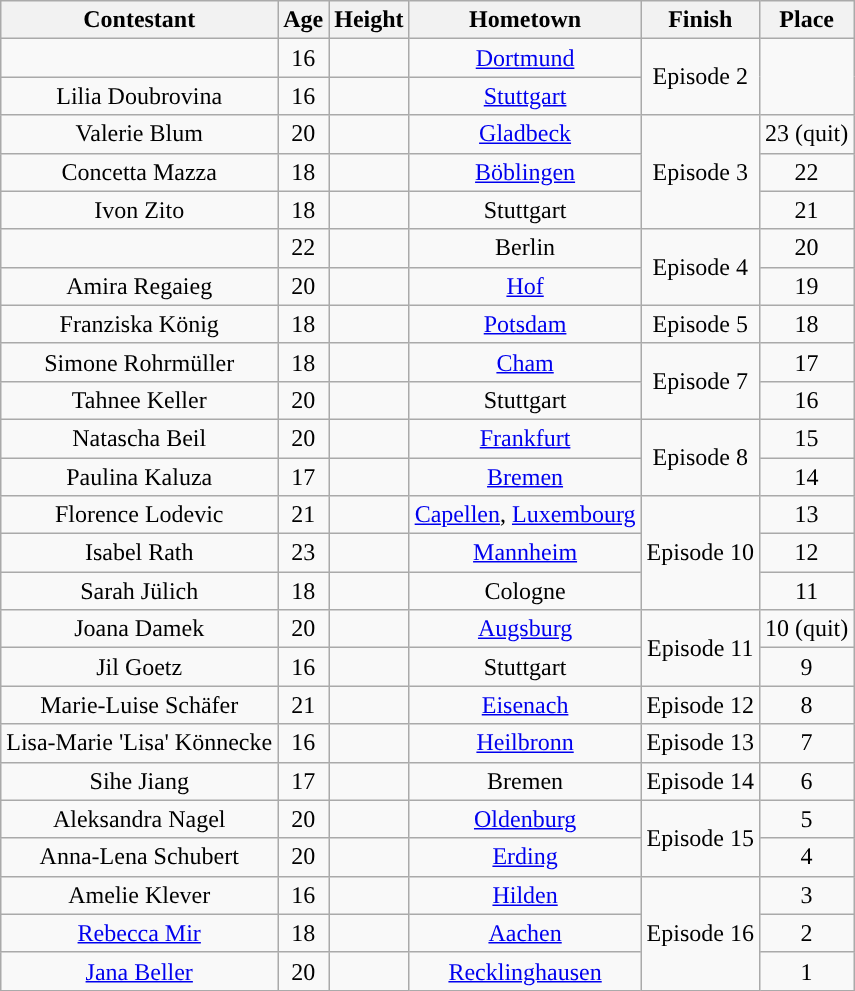<table class="wikitable sortable" style="text-align:center;">
<tr>
<th>Contestant</th>
<th>Age</th>
<th>Height</th>
<th>Hometown</th>
<th>Finish</th>
<th>Place</th>
</tr>
<tr>
<td></td>
<td>16</td>
<td></td>
<td><a href='#'>Dortmund</a></td>
<td rowspan=2>Episode 2</td>
<td rowspan="2"></td>
</tr>
<tr>
<td>Lilia Doubrovina</td>
<td>16</td>
<td nowrap></td>
<td><a href='#'>Stuttgart</a></td>
</tr>
<tr>
<td>Valerie Blum</td>
<td>20</td>
<td></td>
<td><a href='#'>Gladbeck</a></td>
<td rowspan="3">Episode 3</td>
<td nowrap>23 (quit)</td>
</tr>
<tr>
<td>Concetta Mazza</td>
<td>18</td>
<td></td>
<td><a href='#'>Böblingen</a></td>
<td>22</td>
</tr>
<tr>
<td>Ivon Zito</td>
<td>18</td>
<td></td>
<td>Stuttgart</td>
<td>21</td>
</tr>
<tr>
<td></td>
<td>22</td>
<td></td>
<td>Berlin</td>
<td rowspan="2">Episode 4</td>
<td>20</td>
</tr>
<tr>
<td>Amira Regaieg</td>
<td>20</td>
<td></td>
<td><a href='#'>Hof</a></td>
<td>19</td>
</tr>
<tr>
<td>Franziska König</td>
<td>18</td>
<td></td>
<td><a href='#'>Potsdam</a></td>
<td>Episode 5</td>
<td>18</td>
</tr>
<tr>
<td>Simone Rohrmüller</td>
<td>18</td>
<td></td>
<td><a href='#'>Cham</a></td>
<td rowspan="2">Episode 7</td>
<td>17</td>
</tr>
<tr>
<td>Tahnee Keller</td>
<td>20</td>
<td nowrap></td>
<td>Stuttgart</td>
<td>16</td>
</tr>
<tr>
<td>Natascha Beil</td>
<td>20</td>
<td></td>
<td><a href='#'>Frankfurt</a></td>
<td rowspan="2">Episode 8</td>
<td>15</td>
</tr>
<tr>
<td>Paulina Kaluza</td>
<td>17</td>
<td></td>
<td><a href='#'>Bremen</a></td>
<td>14</td>
</tr>
<tr>
<td>Florence Lodevic</td>
<td>21</td>
<td></td>
<td nowrap><a href='#'>Capellen</a>, <a href='#'>Luxembourg</a></td>
<td nowrap rowspan="3">Episode 10</td>
<td>13</td>
</tr>
<tr>
<td>Isabel Rath</td>
<td>23</td>
<td></td>
<td><a href='#'>Mannheim</a></td>
<td>12</td>
</tr>
<tr>
<td>Sarah Jülich</td>
<td>18</td>
<td></td>
<td>Cologne</td>
<td>11</td>
</tr>
<tr>
<td>Joana Damek</td>
<td>20</td>
<td></td>
<td><a href='#'>Augsburg</a></td>
<td rowspan="2">Episode 11</td>
<td>10 (quit)</td>
</tr>
<tr>
<td>Jil Goetz</td>
<td>16</td>
<td></td>
<td>Stuttgart</td>
<td>9</td>
</tr>
<tr>
<td>Marie-Luise Schäfer</td>
<td>21</td>
<td></td>
<td><a href='#'>Eisenach</a></td>
<td nowrap>Episode 12</td>
<td>8</td>
</tr>
<tr>
<td>Lisa-Marie 'Lisa' Könnecke</td>
<td>16</td>
<td></td>
<td><a href='#'>Heilbronn</a></td>
<td>Episode 13</td>
<td>7</td>
</tr>
<tr>
<td>Sihe Jiang</td>
<td>17</td>
<td></td>
<td>Bremen</td>
<td>Episode 14</td>
<td>6</td>
</tr>
<tr>
<td>Aleksandra Nagel</td>
<td>20</td>
<td></td>
<td><a href='#'>Oldenburg</a></td>
<td rowspan="2">Episode 15</td>
<td>5</td>
</tr>
<tr>
<td>Anna-Lena Schubert</td>
<td>20</td>
<td></td>
<td><a href='#'>Erding</a></td>
<td>4</td>
</tr>
<tr>
<td>Amelie Klever</td>
<td>16</td>
<td></td>
<td><a href='#'>Hilden</a></td>
<td rowspan="3">Episode 16</td>
<td>3</td>
</tr>
<tr>
<td><a href='#'>Rebecca Mir</a></td>
<td>18</td>
<td></td>
<td><a href='#'>Aachen</a></td>
<td>2</td>
</tr>
<tr>
<td><a href='#'>Jana Beller</a></td>
<td>20</td>
<td></td>
<td><a href='#'>Recklinghausen</a></td>
<td>1</td>
</tr>
</table>
